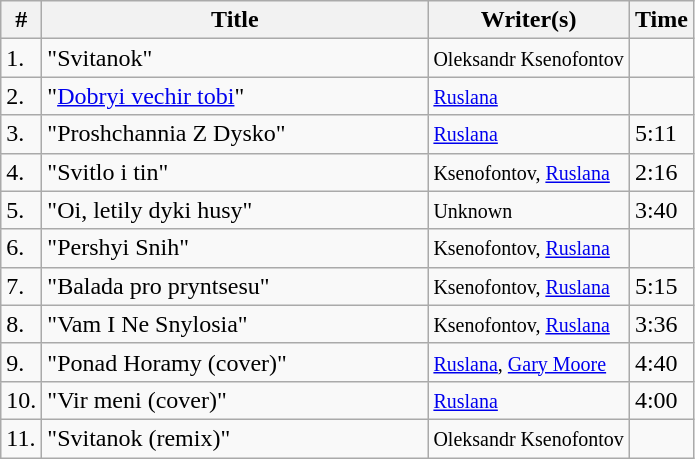<table class="wikitable">
<tr>
<th>#</th>
<th width="250">Title</th>
<th>Writer(s)</th>
<th>Time</th>
</tr>
<tr>
<td>1.</td>
<td>"Svitanok"</td>
<td><small>Oleksandr Ksenofontov</small></td>
<td></td>
</tr>
<tr>
<td>2.</td>
<td>"<a href='#'>Dobryi vechir tobi</a>"</td>
<td><small><a href='#'>Ruslana</a></small></td>
<td></td>
</tr>
<tr>
<td>3.</td>
<td>"Proshchannia Z Dysko"</td>
<td><small><a href='#'>Ruslana</a></small></td>
<td>5:11</td>
</tr>
<tr>
<td>4.</td>
<td>"Svitlo i tin"</td>
<td><small>Ksenofontov, <a href='#'>Ruslana</a></small></td>
<td>2:16</td>
</tr>
<tr>
<td>5.</td>
<td>"Oi, letily dyki husy"</td>
<td><small>Unknown</small></td>
<td>3:40</td>
</tr>
<tr>
<td>6.</td>
<td>"Pershyi Snih"</td>
<td><small>Ksenofontov, <a href='#'>Ruslana</a></small></td>
<td></td>
</tr>
<tr>
<td>7.</td>
<td>"Balada pro pryntsesu"</td>
<td><small>Ksenofontov, <a href='#'>Ruslana</a></small></td>
<td>5:15</td>
</tr>
<tr>
<td>8.</td>
<td>"Vam I Ne Snylosia"</td>
<td><small>Ksenofontov, <a href='#'>Ruslana</a></small></td>
<td>3:36</td>
</tr>
<tr>
<td>9.</td>
<td>"Ponad Horamy (cover)"</td>
<td><small><a href='#'>Ruslana</a>, <a href='#'>Gary Moore</a></small></td>
<td>4:40</td>
</tr>
<tr>
<td>10.</td>
<td>"Vir meni (cover)"</td>
<td><small><a href='#'>Ruslana</a></small></td>
<td>4:00</td>
</tr>
<tr>
<td>11.</td>
<td>"Svitanok (remix)"</td>
<td><small>Oleksandr Ksenofontov</small></td>
<td></td>
</tr>
</table>
